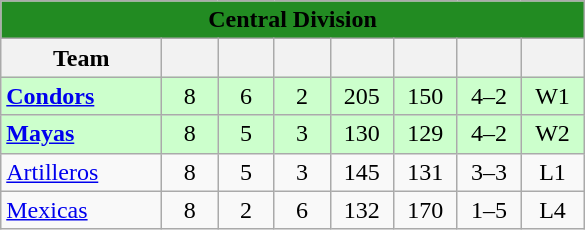<table class="wikitable">
<tr>
<th colspan="11" style="background-color: ForestGreen;"><span>Central Division</span></th>
</tr>
<tr>
<th width=100>Team</th>
<th width=30></th>
<th width=30></th>
<th width=30></th>
<th width=35></th>
<th width=35></th>
<th width=35></th>
<th width=35></th>
</tr>
<tr style="text-align:center;background:#ccffcc;">
<td style="text-align:left;"><strong><a href='#'>Condors</a></strong></td>
<td>8</td>
<td>6</td>
<td>2</td>
<td>205</td>
<td>150</td>
<td>4–2</td>
<td>W1</td>
</tr>
<tr style="text-align:center;background:#ccffcc;">
<td style="text-align:left;"><strong><a href='#'>Mayas</a></strong></td>
<td>8</td>
<td>5</td>
<td>3</td>
<td>130</td>
<td>129</td>
<td>4–2</td>
<td>W2</td>
</tr>
<tr style="text-align:center;">
<td style="text-align:left;"><a href='#'>Artilleros</a></td>
<td>8</td>
<td>5</td>
<td>3</td>
<td>145</td>
<td>131</td>
<td>3–3</td>
<td>L1</td>
</tr>
<tr style="text-align:center;">
<td style="text-align:left;"><a href='#'>Mexicas</a></td>
<td>8</td>
<td>2</td>
<td>6</td>
<td>132</td>
<td>170</td>
<td>1–5</td>
<td>L4</td>
</tr>
</table>
